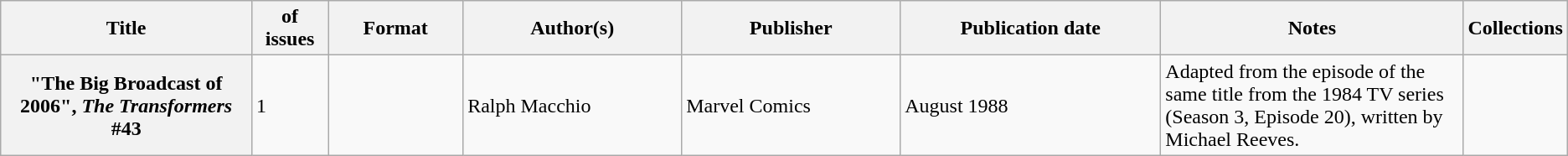<table class="wikitable">
<tr>
<th>Title</th>
<th style="width:40pt"> of issues</th>
<th style="width:75pt">Format</th>
<th style="width:125pt">Author(s)</th>
<th style="width:125pt">Publisher</th>
<th style="width:150pt">Publication date</th>
<th style="width:175pt">Notes</th>
<th>Collections</th>
</tr>
<tr>
<th>"The Big Broadcast of 2006", <em>The Transformers</em> #43</th>
<td>1</td>
<td></td>
<td>Ralph Macchio</td>
<td>Marvel Comics</td>
<td>August 1988</td>
<td>Adapted from the episode of the same title from the 1984 TV series (Season 3, Episode 20), written by Michael Reeves.</td>
<td></td>
</tr>
</table>
